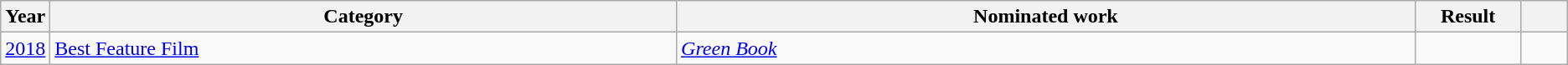<table class="wikitable sortable">
<tr>
<th scope="col" style="width:1em;">Year</th>
<th scope="col" style="width:33em;">Category</th>
<th scope="col" style="width:39em;">Nominated work</th>
<th scope="col" style="width:5em;">Result</th>
<th scope="col" style="width:2em;" class="unsortable"></th>
</tr>
<tr>
<td><a href='#'>2018</a></td>
<td><a href='#'>Best Feature Film</a></td>
<td><em><a href='#'>Green Book</a></em></td>
<td></td>
<td style="text-align:center;"></td>
</tr>
</table>
